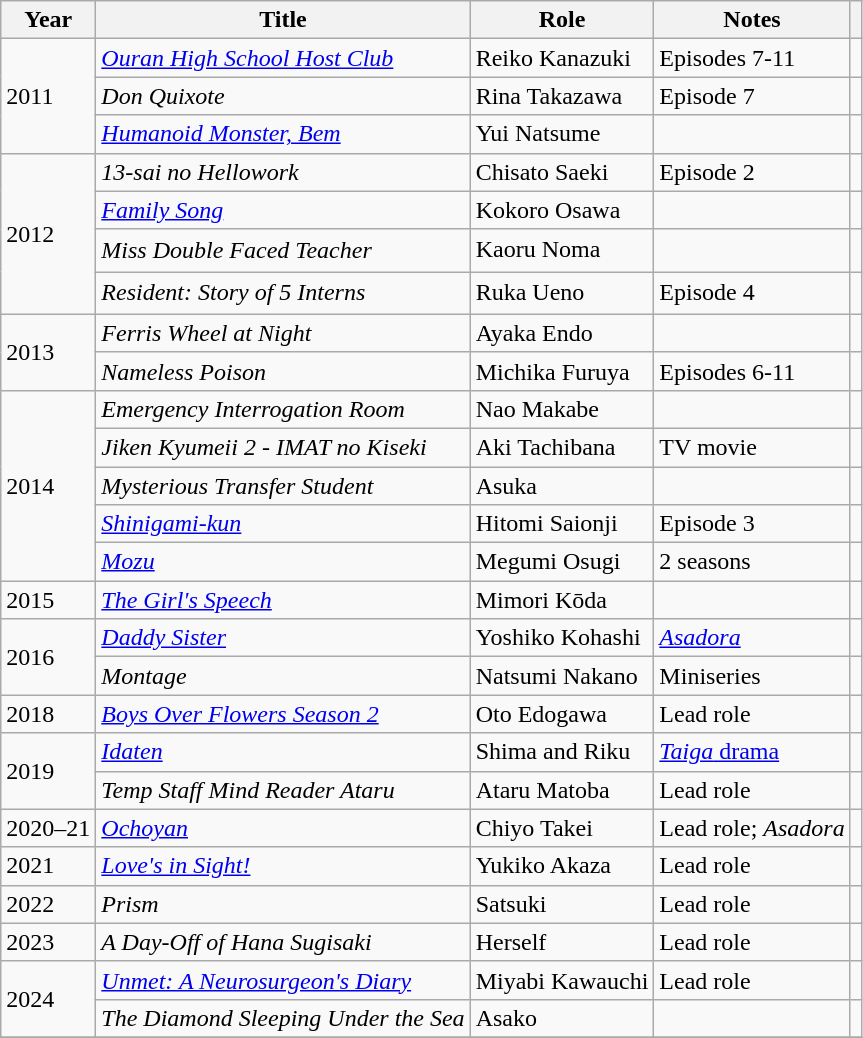<table class="wikitable sortable">
<tr>
<th>Year</th>
<th>Title</th>
<th>Role</th>
<th>Notes</th>
<th class = "unsortable"></th>
</tr>
<tr>
<td rowspan=3>2011</td>
<td><em><a href='#'>Ouran High School Host Club</a></em></td>
<td>Reiko Kanazuki</td>
<td>Episodes 7-11</td>
<td></td>
</tr>
<tr>
<td><em>Don Quixote</em></td>
<td>Rina Takazawa</td>
<td>Episode 7</td>
<td></td>
</tr>
<tr>
<td><em><a href='#'>Humanoid Monster, Bem</a></em></td>
<td>Yui Natsume</td>
<td></td>
<td></td>
</tr>
<tr>
<td rowspan=4>2012</td>
<td><em>13-sai no Hellowork</em></td>
<td>Chisato Saeki</td>
<td>Episode 2</td>
<td></td>
</tr>
<tr>
<td><em><a href='#'>Family Song</a></em></td>
<td>Kokoro Osawa</td>
<td></td>
<td></td>
</tr>
<tr>
<td><em>Miss Double Faced Teacher</em></td>
<td>Kaoru Noma　</td>
<td></td>
<td></td>
</tr>
<tr>
<td><em>Resident: Story of 5 Interns</em></td>
<td>Ruka Ueno</td>
<td>Episode 4　</td>
<td></td>
</tr>
<tr>
<td rowspan=2>2013</td>
<td><em>Ferris Wheel at Night</em></td>
<td>Ayaka Endo</td>
<td></td>
<td></td>
</tr>
<tr>
<td><em>Nameless Poison</em></td>
<td>Michika Furuya</td>
<td>Episodes 6-11</td>
<td></td>
</tr>
<tr>
<td rowspan=5>2014</td>
<td><em>Emergency Interrogation Room</em></td>
<td>Nao Makabe</td>
<td></td>
<td></td>
</tr>
<tr>
<td><em>Jiken Kyumeii 2 - IMAT no Kiseki</em></td>
<td>Aki Tachibana</td>
<td>TV movie</td>
<td></td>
</tr>
<tr>
<td><em>Mysterious Transfer Student</em></td>
<td>Asuka</td>
<td></td>
<td></td>
</tr>
<tr>
<td><em><a href='#'>Shinigami-kun</a></em></td>
<td>Hitomi Saionji</td>
<td>Episode 3</td>
<td></td>
</tr>
<tr>
<td><em><a href='#'>Mozu</a></em></td>
<td>Megumi Osugi</td>
<td>2 seasons</td>
<td></td>
</tr>
<tr>
<td>2015</td>
<td><em><a href='#'>The Girl's Speech</a></em></td>
<td>Mimori Kōda</td>
<td></td>
<td></td>
</tr>
<tr>
<td rowspan=2>2016</td>
<td><em><a href='#'>Daddy Sister</a></em></td>
<td>Yoshiko Kohashi</td>
<td><em><a href='#'>Asadora</a></em></td>
<td></td>
</tr>
<tr>
<td><em>Montage</em></td>
<td>Natsumi Nakano</td>
<td>Miniseries</td>
<td></td>
</tr>
<tr>
<td>2018</td>
<td><em><a href='#'>Boys Over Flowers Season 2</a></em></td>
<td>Oto Edogawa</td>
<td>Lead role</td>
<td></td>
</tr>
<tr>
<td rowspan=2>2019</td>
<td><em><a href='#'>Idaten</a></em></td>
<td>Shima and Riku</td>
<td><a href='#'><em>Taiga</em> drama</a></td>
<td></td>
</tr>
<tr>
<td><em>Temp Staff Mind Reader Ataru</em></td>
<td>Ataru Matoba</td>
<td>Lead role</td>
<td></td>
</tr>
<tr>
<td>2020–21</td>
<td><em><a href='#'>Ochoyan</a></em></td>
<td>Chiyo Takei</td>
<td>Lead role; <em>Asadora</em></td>
<td></td>
</tr>
<tr>
<td>2021</td>
<td><em><a href='#'>Love's in Sight!</a></em></td>
<td>Yukiko Akaza</td>
<td>Lead role</td>
<td></td>
</tr>
<tr>
<td>2022</td>
<td><em>Prism</em></td>
<td>Satsuki</td>
<td>Lead role</td>
<td></td>
</tr>
<tr>
<td>2023</td>
<td><em>A Day-Off of Hana Sugisaki</em></td>
<td>Herself</td>
<td>Lead role</td>
<td></td>
</tr>
<tr>
<td rowspan=2>2024</td>
<td><em><a href='#'>Unmet: A Neurosurgeon's Diary</a></em></td>
<td>Miyabi Kawauchi</td>
<td>Lead role</td>
<td></td>
</tr>
<tr>
<td><em>The Diamond Sleeping Under the Sea</em></td>
<td>Asako</td>
<td></td>
<td></td>
</tr>
<tr>
</tr>
</table>
